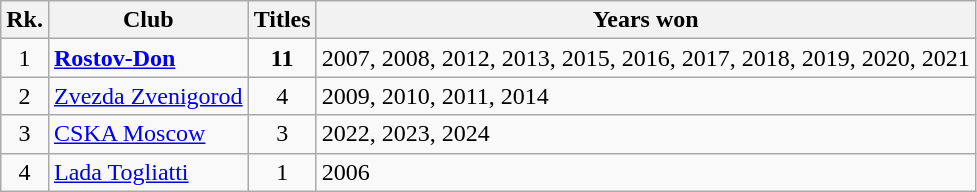<table class="wikitable">
<tr>
<th>Rk.</th>
<th>Club</th>
<th>Titles</th>
<th>Years won</th>
</tr>
<tr>
<td align="center">1</td>
<td><strong><a href='#'>Rostov-Don</a></strong> </td>
<td align="center"><strong>11</strong></td>
<td>2007, 2008, 2012, 2013, 2015, 2016, 2017, 2018, 2019, 2020, 2021</td>
</tr>
<tr>
<td align="center">2</td>
<td><a href='#'>Zvezda Zvenigorod</a></td>
<td align="center">4</td>
<td>2009, 2010, 2011, 2014</td>
</tr>
<tr>
<td align="center">3</td>
<td><a href='#'>CSKA Moscow</a></td>
<td align="center">3</td>
<td>2022, 2023, 2024</td>
</tr>
<tr>
<td align="center">4</td>
<td><a href='#'>Lada Togliatti</a></td>
<td align="center">1</td>
<td>2006</td>
</tr>
</table>
